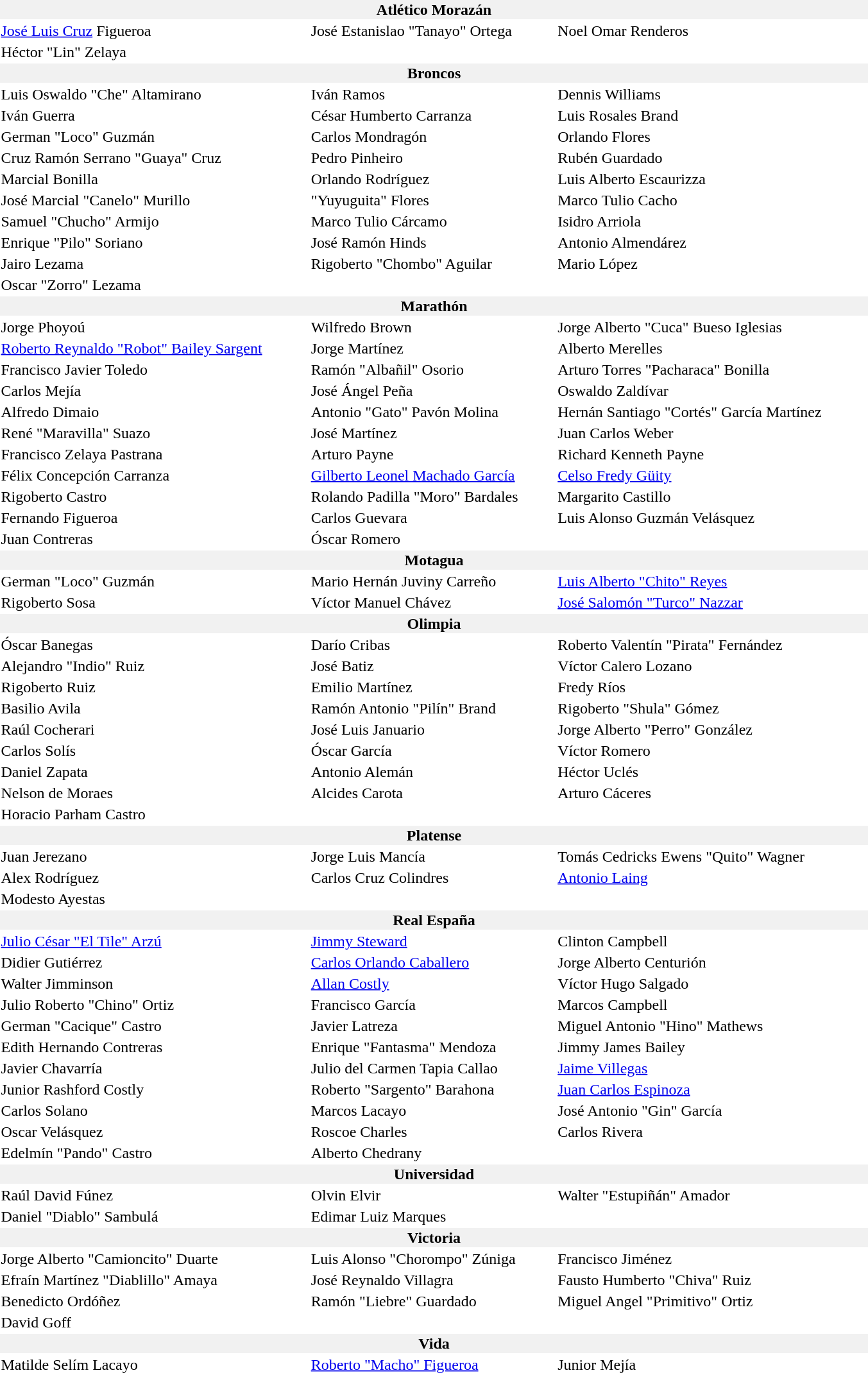<table border="0">
<tr style="background:#f1f1f1;">
<th style="width:900px;" colspan="3">Atlético Morazán</th>
</tr>
<tr>
<td> <a href='#'>José Luis Cruz</a> Figueroa</td>
<td> José Estanislao "Tanayo" Ortega</td>
<td> Noel Omar Renderos</td>
</tr>
<tr>
<td> Héctor "Lin" Zelaya</td>
<td></td>
<td></td>
</tr>
<tr style="background:#f1f1f1;">
<th style="width:900px;" colspan="3">Broncos</th>
</tr>
<tr>
<td> Luis Oswaldo "Che" Altamirano</td>
<td> Iván Ramos</td>
<td> Dennis Williams</td>
</tr>
<tr>
<td> Iván Guerra</td>
<td> César Humberto Carranza</td>
<td> Luis Rosales Brand</td>
</tr>
<tr>
<td> German "Loco" Guzmán</td>
<td> Carlos Mondragón</td>
<td> Orlando Flores</td>
</tr>
<tr>
<td> Cruz Ramón Serrano "Guaya" Cruz</td>
<td> Pedro Pinheiro</td>
<td> Rubén Guardado</td>
</tr>
<tr>
<td> Marcial Bonilla</td>
<td> Orlando Rodríguez</td>
<td> Luis Alberto Escaurizza</td>
</tr>
<tr>
<td> José Marcial "Canelo" Murillo</td>
<td> "Yuyuguita" Flores</td>
<td> Marco Tulio Cacho</td>
</tr>
<tr>
<td> Samuel "Chucho" Armijo</td>
<td> Marco Tulio Cárcamo</td>
<td> Isidro Arriola</td>
</tr>
<tr>
<td> Enrique "Pilo" Soriano</td>
<td> José Ramón Hinds</td>
<td> Antonio Almendárez</td>
</tr>
<tr>
<td> Jairo Lezama</td>
<td> Rigoberto "Chombo" Aguilar</td>
<td> Mario López</td>
</tr>
<tr>
<td> Oscar "Zorro" Lezama</td>
<td></td>
<td></td>
</tr>
<tr style="background:#f1f1f1;">
<th colspan="3">Marathón</th>
</tr>
<tr>
<td> Jorge Phoyoú</td>
<td> Wilfredo Brown</td>
<td> Jorge Alberto "Cuca" Bueso Iglesias</td>
</tr>
<tr>
<td> <a href='#'>Roberto Reynaldo "Robot" Bailey Sargent</a></td>
<td> Jorge Martínez</td>
<td> Alberto Merelles</td>
</tr>
<tr>
<td> Francisco Javier Toledo</td>
<td> Ramón "Albañil" Osorio</td>
<td> Arturo Torres "Pacharaca" Bonilla</td>
</tr>
<tr>
<td> Carlos Mejía</td>
<td> José Ángel Peña</td>
<td> Oswaldo Zaldívar</td>
</tr>
<tr>
<td> Alfredo Dimaio</td>
<td> Antonio "Gato" Pavón Molina</td>
<td> Hernán Santiago "Cortés" García Martínez</td>
</tr>
<tr>
<td> René "Maravilla" Suazo</td>
<td> José Martínez</td>
<td> Juan Carlos Weber</td>
</tr>
<tr>
<td> Francisco Zelaya Pastrana</td>
<td> Arturo Payne</td>
<td> Richard Kenneth Payne</td>
</tr>
<tr>
<td> Félix Concepción Carranza</td>
<td> <a href='#'>Gilberto Leonel Machado García</a></td>
<td> <a href='#'>Celso Fredy Güity</a></td>
</tr>
<tr>
<td> Rigoberto Castro</td>
<td> Rolando Padilla "Moro" Bardales</td>
<td> Margarito Castillo</td>
</tr>
<tr>
<td> Fernando Figueroa</td>
<td> Carlos Guevara</td>
<td> Luis Alonso Guzmán Velásquez</td>
</tr>
<tr>
<td> Juan Contreras</td>
<td> Óscar Romero</td>
<td></td>
</tr>
<tr style="background:#f1f1f1;">
<th colspan="3">Motagua</th>
</tr>
<tr>
<td> German "Loco" Guzmán</td>
<td> Mario Hernán Juviny Carreño</td>
<td> <a href='#'>Luis Alberto "Chito" Reyes</a></td>
</tr>
<tr>
<td> Rigoberto Sosa</td>
<td> Víctor Manuel Chávez</td>
<td> <a href='#'>José Salomón "Turco" Nazzar</a></td>
</tr>
<tr style="background:#f1f1f1;">
<th colspan="3">Olimpia</th>
</tr>
<tr>
<td> Óscar Banegas</td>
<td> Darío Cribas</td>
<td> Roberto Valentín "Pirata" Fernández</td>
</tr>
<tr>
<td> Alejandro "Indio" Ruiz</td>
<td> José Batiz</td>
<td> Víctor Calero Lozano</td>
</tr>
<tr>
<td> Rigoberto Ruiz</td>
<td> Emilio Martínez</td>
<td> Fredy Ríos</td>
</tr>
<tr>
<td> Basilio Avila</td>
<td> Ramón Antonio "Pilín" Brand</td>
<td> Rigoberto "Shula" Gómez</td>
</tr>
<tr>
<td> Raúl Cocherari</td>
<td> José Luis Januario</td>
<td> Jorge Alberto "Perro" González</td>
</tr>
<tr>
<td> Carlos Solís</td>
<td> Óscar García</td>
<td> Víctor Romero</td>
</tr>
<tr>
<td> Daniel Zapata</td>
<td> Antonio Alemán</td>
<td> Héctor Uclés</td>
</tr>
<tr>
<td> Nelson de Moraes</td>
<td> Alcides Carota</td>
<td> Arturo Cáceres</td>
</tr>
<tr>
<td> Horacio Parham Castro</td>
<td></td>
<td></td>
</tr>
<tr style="background:#f1f1f1;">
<th colspan="3">Platense</th>
</tr>
<tr>
<td> Juan Jerezano</td>
<td> Jorge Luis Mancía</td>
<td> Tomás Cedricks Ewens "Quito" Wagner</td>
</tr>
<tr>
<td> Alex Rodríguez</td>
<td> Carlos Cruz Colindres</td>
<td> <a href='#'>Antonio Laing</a></td>
</tr>
<tr>
<td> Modesto Ayestas</td>
<td></td>
<td></td>
</tr>
<tr style="background:#f1f1f1;">
<th colspan="3">Real España</th>
</tr>
<tr>
<td> <a href='#'>Julio César "El Tile" Arzú</a></td>
<td> <a href='#'>Jimmy Steward</a></td>
<td> Clinton Campbell</td>
</tr>
<tr>
<td> Didier Gutiérrez</td>
<td> <a href='#'>Carlos Orlando Caballero</a></td>
<td> Jorge Alberto Centurión</td>
</tr>
<tr>
<td> Walter Jimminson</td>
<td> <a href='#'>Allan Costly</a></td>
<td> Víctor Hugo Salgado</td>
</tr>
<tr>
<td> Julio Roberto "Chino" Ortiz</td>
<td> Francisco García</td>
<td> Marcos Campbell</td>
</tr>
<tr>
<td> German "Cacique" Castro</td>
<td> Javier Latreza</td>
<td> Miguel Antonio "Hino" Mathews</td>
</tr>
<tr>
<td> Edith Hernando Contreras</td>
<td> Enrique "Fantasma" Mendoza</td>
<td> Jimmy James Bailey</td>
</tr>
<tr>
<td> Javier Chavarría</td>
<td> Julio del Carmen Tapia Callao</td>
<td> <a href='#'>Jaime Villegas</a></td>
</tr>
<tr>
<td> Junior Rashford Costly</td>
<td> Roberto "Sargento" Barahona</td>
<td> <a href='#'>Juan Carlos Espinoza</a></td>
</tr>
<tr>
<td> Carlos Solano</td>
<td> Marcos Lacayo</td>
<td> José Antonio "Gin" García</td>
</tr>
<tr>
<td> Oscar Velásquez</td>
<td> Roscoe Charles</td>
<td> Carlos Rivera</td>
</tr>
<tr>
<td> Edelmín "Pando" Castro</td>
<td> Alberto Chedrany</td>
<td></td>
</tr>
<tr style="background:#f1f1f1;">
<th colspan="3">Universidad</th>
</tr>
<tr>
<td> Raúl David Fúnez</td>
<td> Olvin Elvir</td>
<td> Walter "Estupiñán" Amador</td>
</tr>
<tr>
<td> Daniel "Diablo" Sambulá</td>
<td> Edimar Luiz Marques</td>
<td></td>
</tr>
<tr style="background:#f1f1f1;">
<th colspan="3">Victoria</th>
</tr>
<tr>
<td> Jorge Alberto "Camioncito" Duarte</td>
<td> Luis Alonso "Chorompo" Zúniga</td>
<td> Francisco Jiménez</td>
</tr>
<tr>
<td> Efraín Martínez "Diablillo" Amaya</td>
<td> José Reynaldo Villagra</td>
<td> Fausto Humberto "Chiva" Ruiz</td>
</tr>
<tr>
<td> Benedicto Ordóñez</td>
<td> Ramón  "Liebre" Guardado</td>
<td> Miguel Angel "Primitivo" Ortiz</td>
</tr>
<tr>
<td> David Goff</td>
<td></td>
<td></td>
</tr>
<tr style="background:#f1f1f1;">
<th colspan="3">Vida</th>
</tr>
<tr>
<td> Matilde Selím Lacayo</td>
<td> <a href='#'>Roberto "Macho" Figueroa</a></td>
<td> Junior Mejía</td>
</tr>
</table>
